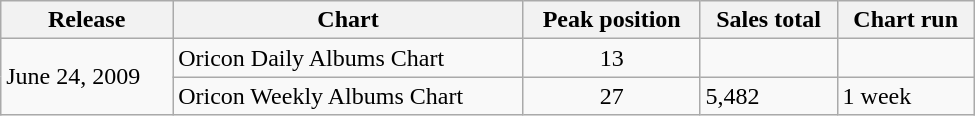<table class="wikitable" style="width:650px;">
<tr>
<th>Release</th>
<th>Chart</th>
<th>Peak position</th>
<th>Sales total</th>
<th>Chart run</th>
</tr>
<tr>
<td rowspan="4">June 24, 2009</td>
<td>Oricon Daily Albums Chart</td>
<td style="text-align:center;">13</td>
<td></td>
<td></td>
</tr>
<tr>
<td>Oricon Weekly Albums Chart</td>
<td style="text-align:center;">27</td>
<td>5,482</td>
<td>1 week</td>
</tr>
</table>
